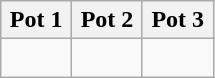<table class="wikitable">
<tr>
<th style="width: 30%;">Pot 1</th>
<th style="width: 30%;">Pot 2</th>
<th style="width: 30%;">Pot 3</th>
</tr>
<tr>
<td><br></td>
<td><br></td>
<td><br></td>
</tr>
</table>
